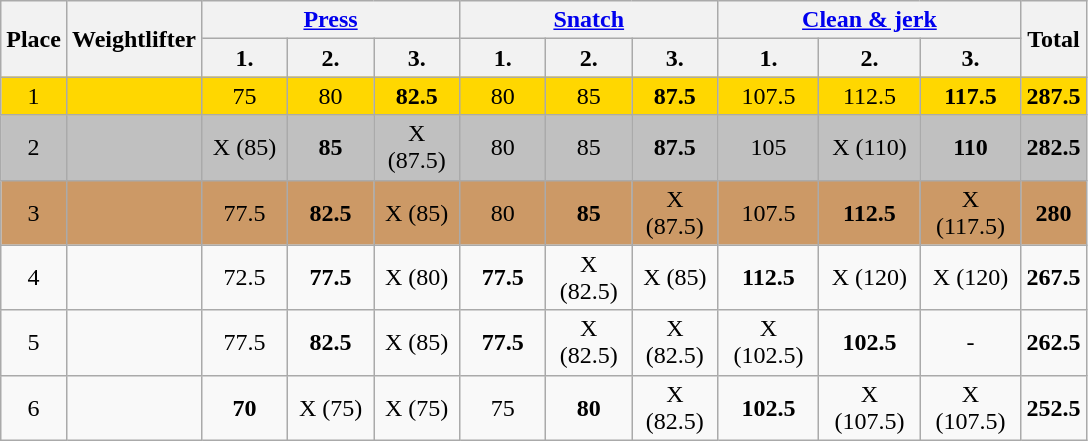<table class=wikitable style="text-align:center">
<tr>
<th rowspan=2>Place</th>
<th rowspan=2>Weightlifter</th>
<th colspan=3><a href='#'>Press</a></th>
<th colspan=3><a href='#'>Snatch</a></th>
<th colspan=3><a href='#'>Clean & jerk</a></th>
<th rowspan=2>Total</th>
</tr>
<tr>
<th align=center width=50>1.</th>
<th align=center width=50>2.</th>
<th align=center width=50>3.</th>
<th align=center width=50>1.</th>
<th align=center width=50>2.</th>
<th align=center width=50>3.</th>
<th align=center width=60>1.</th>
<th align=center width=60>2.</th>
<th align=center width=60>3.</th>
</tr>
<tr bgcolor=gold>
<td>1</td>
<td align=left></td>
<td>75</td>
<td>80</td>
<td><strong>82.5</strong></td>
<td>80</td>
<td>85</td>
<td><strong>87.5</strong></td>
<td>107.5</td>
<td>112.5</td>
<td><strong>117.5</strong></td>
<td><strong>287.5</strong></td>
</tr>
<tr bgcolor=silver>
<td>2</td>
<td align=left></td>
<td>X (85)</td>
<td><strong>85</strong></td>
<td>X (87.5)</td>
<td>80</td>
<td>85</td>
<td><strong>87.5</strong></td>
<td>105</td>
<td>X (110)</td>
<td><strong>110</strong></td>
<td><strong>282.5</strong></td>
</tr>
<tr bgcolor=cc9966>
<td>3</td>
<td align=left></td>
<td>77.5</td>
<td><strong>82.5</strong></td>
<td>X (85)</td>
<td>80</td>
<td><strong>85</strong></td>
<td>X (87.5)</td>
<td>107.5</td>
<td><strong>112.5</strong></td>
<td>X (117.5)</td>
<td><strong>280</strong></td>
</tr>
<tr>
<td>4</td>
<td align=left></td>
<td>72.5</td>
<td><strong>77.5</strong></td>
<td>X (80)</td>
<td><strong>77.5</strong></td>
<td>X (82.5)</td>
<td>X (85)</td>
<td><strong>112.5</strong></td>
<td>X (120)</td>
<td>X (120)</td>
<td><strong>267.5</strong></td>
</tr>
<tr>
<td>5</td>
<td align=left></td>
<td>77.5</td>
<td><strong>82.5</strong></td>
<td>X (85)</td>
<td><strong>77.5</strong></td>
<td>X (82.5)</td>
<td>X (82.5)</td>
<td>X (102.5)</td>
<td><strong>102.5</strong></td>
<td>-</td>
<td><strong>262.5</strong></td>
</tr>
<tr>
<td>6</td>
<td align=left></td>
<td><strong>70</strong></td>
<td>X (75)</td>
<td>X (75)</td>
<td>75</td>
<td><strong>80</strong></td>
<td>X (82.5)</td>
<td><strong>102.5</strong></td>
<td>X (107.5)</td>
<td>X (107.5)</td>
<td><strong>252.5</strong></td>
</tr>
</table>
